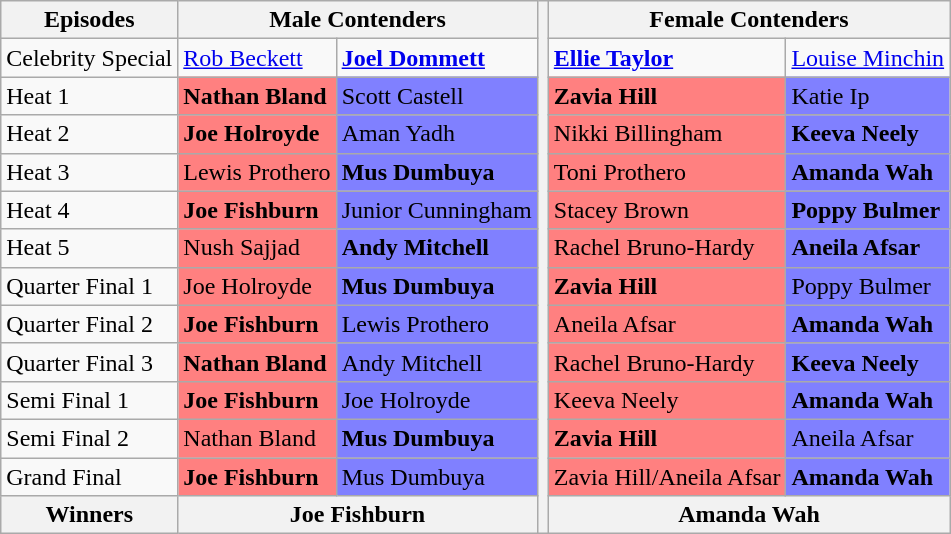<table class="wikitable">
<tr>
<th>Episodes</th>
<th colspan=2>Male Contenders</th>
<th rowspan=14></th>
<th colspan=2>Female Contenders</th>
</tr>
<tr>
<td>Celebrity Special</td>
<td><a href='#'>Rob Beckett</a></td>
<td><strong><a href='#'>Joel Dommett</a></strong></td>
<td><strong><a href='#'>Ellie Taylor</a></strong></td>
<td><a href='#'>Louise Minchin</a></td>
</tr>
<tr>
<td>Heat 1</td>
<td bgcolor=#ff8080><strong>Nathan Bland</strong></td>
<td bgcolor=#8080ff>Scott Castell</td>
<td bgcolor=#ff8080><strong>Zavia Hill</strong></td>
<td bgcolor=#8080ff>Katie Ip</td>
</tr>
<tr>
<td>Heat 2</td>
<td bgcolor=#ff8080><strong>Joe Holroyde</strong></td>
<td bgcolor=#8080ff>Aman Yadh</td>
<td bgcolor=#ff8080>Nikki Billingham</td>
<td bgcolor=#8080ff><strong>Keeva Neely</strong></td>
</tr>
<tr>
<td>Heat 3</td>
<td bgcolor=#ff8080>Lewis Prothero</td>
<td bgcolor=#8080ff><strong> Mus Dumbuya</strong></td>
<td bgcolor=#ff8080>Toni Prothero</td>
<td bgcolor=#8080ff><strong>Amanda Wah</strong></td>
</tr>
<tr>
<td>Heat 4</td>
<td bgcolor=#ff8080><strong>Joe Fishburn</strong></td>
<td bgcolor=#8080ff>Junior Cunningham</td>
<td bgcolor=#ff8080>Stacey Brown</td>
<td bgcolor=#8080ff><strong>Poppy Bulmer</strong></td>
</tr>
<tr>
<td>Heat 5</td>
<td bgcolor=#ff8080>Nush Sajjad</td>
<td bgcolor=#8080ff><strong>Andy Mitchell</strong></td>
<td bgcolor=#ff8080>Rachel Bruno-Hardy</td>
<td bgcolor=#8080ff><strong>Aneila Afsar</strong></td>
</tr>
<tr>
<td>Quarter Final 1</td>
<td bgcolor=#ff8080>Joe Holroyde</td>
<td bgcolor=#8080ff><strong>Mus Dumbuya</strong></td>
<td bgcolor=#ff8080><strong>Zavia Hill</strong></td>
<td bgcolor=#8080ff>Poppy Bulmer</td>
</tr>
<tr>
<td>Quarter Final 2</td>
<td bgcolor=#ff8080><strong>Joe Fishburn</strong></td>
<td bgcolor=#8080ff>Lewis Prothero</td>
<td bgcolor=#ff8080>Aneila Afsar</td>
<td bgcolor=#8080ff><strong>Amanda Wah</strong></td>
</tr>
<tr>
<td>Quarter Final 3</td>
<td bgcolor=#ff8080><strong>Nathan Bland</strong></td>
<td bgcolor=#8080ff>Andy Mitchell</td>
<td bgcolor=#ff8080>Rachel Bruno-Hardy</td>
<td bgcolor=#8080ff><strong>Keeva Neely</strong></td>
</tr>
<tr>
<td>Semi Final 1</td>
<td bgcolor=#ff8080><strong>Joe Fishburn</strong></td>
<td bgcolor=#8080ff>Joe Holroyde</td>
<td bgcolor=#ff8080>Keeva Neely</td>
<td bgcolor=#8080ff><strong>Amanda Wah</strong></td>
</tr>
<tr>
<td>Semi Final 2</td>
<td bgcolor=#ff8080>Nathan Bland</td>
<td bgcolor=#8080ff><strong>Mus Dumbuya</strong></td>
<td bgcolor=#ff8080><strong>Zavia Hill</strong></td>
<td bgcolor=#8080ff>Aneila Afsar</td>
</tr>
<tr>
<td>Grand Final</td>
<td bgcolor=#ff8080><strong>Joe Fishburn</strong></td>
<td bgcolor=#8080ff>Mus Dumbuya</td>
<td bgcolor=#ff8080>Zavia Hill/Aneila Afsar</td>
<td bgcolor=#8080ff><strong>Amanda Wah</strong></td>
</tr>
<tr>
<th>Winners</th>
<th colspan="2">Joe Fishburn</th>
<th colspan="2">Amanda Wah</th>
</tr>
</table>
